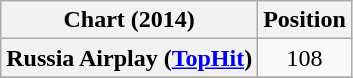<table class="wikitable plainrowheaders" style="text-align:center">
<tr>
<th scope="col">Chart (2014)</th>
<th scope="col">Position</th>
</tr>
<tr>
<th scope="row">Russia Airplay (<a href='#'>TopHit</a>)</th>
<td style="text-align:center;">108</td>
</tr>
<tr>
</tr>
</table>
